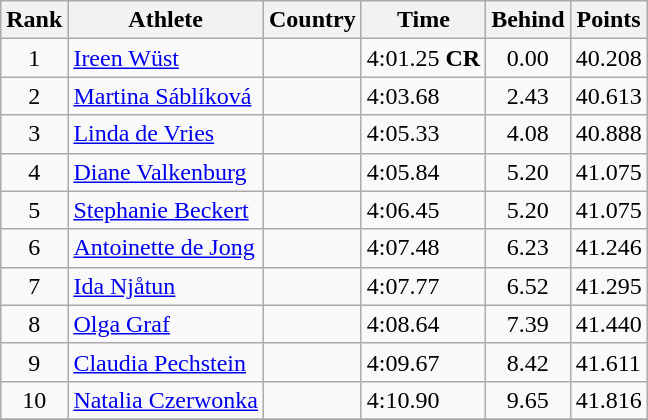<table class="wikitable" style="text-align:center">
<tr>
<th>Rank</th>
<th>Athlete</th>
<th>Country</th>
<th>Time</th>
<th>Behind</th>
<th>Points</th>
</tr>
<tr>
<td>1</td>
<td align="left"><a href='#'>Ireen Wüst</a></td>
<td align="left"></td>
<td align="left">4:01.25 <strong>CR</strong></td>
<td>0.00</td>
<td align="left">40.208</td>
</tr>
<tr>
<td>2</td>
<td align="left"><a href='#'>Martina Sáblíková</a></td>
<td align="left"></td>
<td align="left">4:03.68</td>
<td>2.43</td>
<td align="left">40.613</td>
</tr>
<tr>
<td>3</td>
<td align="left"><a href='#'>Linda de Vries</a></td>
<td align="left"></td>
<td align="left">4:05.33</td>
<td>4.08</td>
<td align="left">40.888</td>
</tr>
<tr>
<td>4</td>
<td align="left"><a href='#'>Diane Valkenburg</a></td>
<td align="left"></td>
<td align="left">4:05.84</td>
<td>5.20</td>
<td align="left">41.075</td>
</tr>
<tr>
<td>5</td>
<td align="left"><a href='#'>Stephanie Beckert</a></td>
<td align="left"></td>
<td align="left">4:06.45</td>
<td>5.20</td>
<td align="left">41.075</td>
</tr>
<tr>
<td>6</td>
<td align="left"><a href='#'>Antoinette de Jong</a></td>
<td align="left"></td>
<td align="left">4:07.48</td>
<td>6.23</td>
<td align="left">41.246</td>
</tr>
<tr>
<td>7</td>
<td align="left"><a href='#'>Ida Njåtun</a></td>
<td align="left"></td>
<td align="left">4:07.77</td>
<td>6.52</td>
<td align="left">41.295</td>
</tr>
<tr>
<td>8</td>
<td align="left"><a href='#'>Olga Graf</a></td>
<td align="left"></td>
<td align="left">4:08.64</td>
<td>7.39</td>
<td align="left">41.440</td>
</tr>
<tr>
<td>9</td>
<td align="left"><a href='#'>Claudia Pechstein</a></td>
<td align="left"></td>
<td align="left">4:09.67</td>
<td>8.42</td>
<td align="left">41.611</td>
</tr>
<tr>
<td>10</td>
<td align="left"><a href='#'>Natalia Czerwonka</a></td>
<td align="left"></td>
<td align="left">4:10.90</td>
<td>9.65</td>
<td align="left">41.816</td>
</tr>
<tr>
</tr>
</table>
